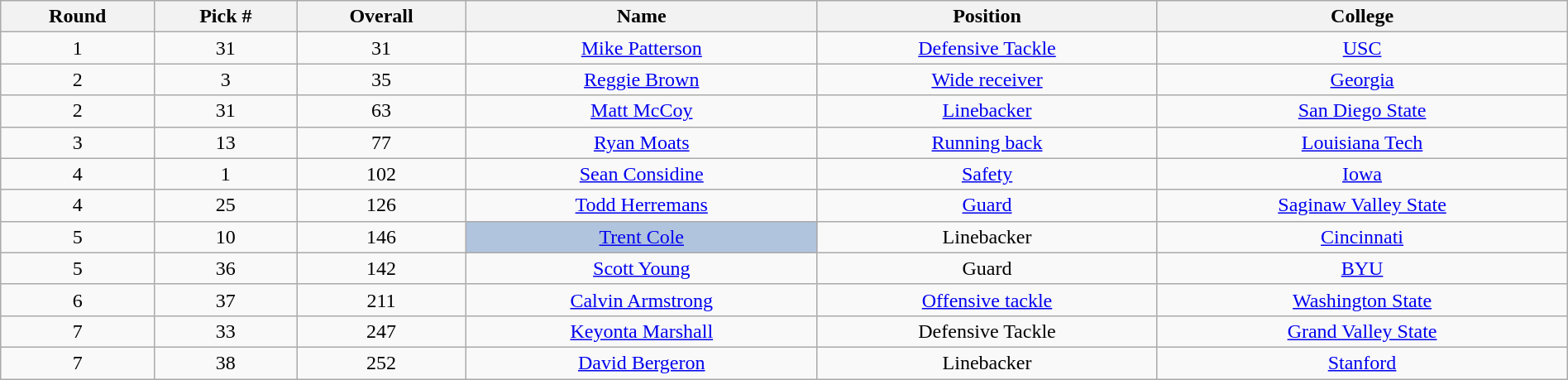<table class="wikitable sortable sortable" style="width: 100%; text-align:center">
<tr>
<th>Round</th>
<th>Pick #</th>
<th>Overall</th>
<th>Name</th>
<th>Position</th>
<th>College</th>
</tr>
<tr>
<td>1</td>
<td>31</td>
<td>31</td>
<td><a href='#'>Mike Patterson</a></td>
<td><a href='#'>Defensive Tackle</a></td>
<td><a href='#'>USC</a></td>
</tr>
<tr>
<td>2</td>
<td>3</td>
<td>35</td>
<td><a href='#'>Reggie Brown</a></td>
<td><a href='#'>Wide receiver</a></td>
<td><a href='#'>Georgia</a></td>
</tr>
<tr>
<td>2</td>
<td>31</td>
<td>63</td>
<td><a href='#'>Matt McCoy</a></td>
<td><a href='#'>Linebacker</a></td>
<td><a href='#'>San Diego State</a></td>
</tr>
<tr>
<td>3</td>
<td>13</td>
<td>77</td>
<td><a href='#'>Ryan Moats</a></td>
<td><a href='#'>Running back</a></td>
<td><a href='#'>Louisiana Tech</a></td>
</tr>
<tr>
<td>4</td>
<td>1</td>
<td>102</td>
<td><a href='#'>Sean Considine</a></td>
<td><a href='#'>Safety</a></td>
<td><a href='#'>Iowa</a></td>
</tr>
<tr>
<td>4</td>
<td>25</td>
<td>126</td>
<td><a href='#'>Todd Herremans</a></td>
<td><a href='#'>Guard</a></td>
<td><a href='#'>Saginaw Valley State</a></td>
</tr>
<tr>
<td>5</td>
<td>10</td>
<td>146</td>
<td bgcolor=lightsteelblue><a href='#'>Trent Cole</a></td>
<td>Linebacker</td>
<td><a href='#'>Cincinnati</a></td>
</tr>
<tr>
<td>5</td>
<td>36</td>
<td>142</td>
<td><a href='#'>Scott Young</a></td>
<td>Guard</td>
<td><a href='#'>BYU</a></td>
</tr>
<tr>
<td>6</td>
<td>37</td>
<td>211</td>
<td><a href='#'>Calvin Armstrong</a></td>
<td><a href='#'>Offensive tackle</a></td>
<td><a href='#'>Washington State</a></td>
</tr>
<tr>
<td>7</td>
<td>33</td>
<td>247</td>
<td><a href='#'>Keyonta Marshall</a></td>
<td>Defensive Tackle</td>
<td><a href='#'>Grand Valley State</a></td>
</tr>
<tr>
<td>7</td>
<td>38</td>
<td>252</td>
<td><a href='#'>David Bergeron</a></td>
<td>Linebacker</td>
<td><a href='#'>Stanford</a></td>
</tr>
</table>
